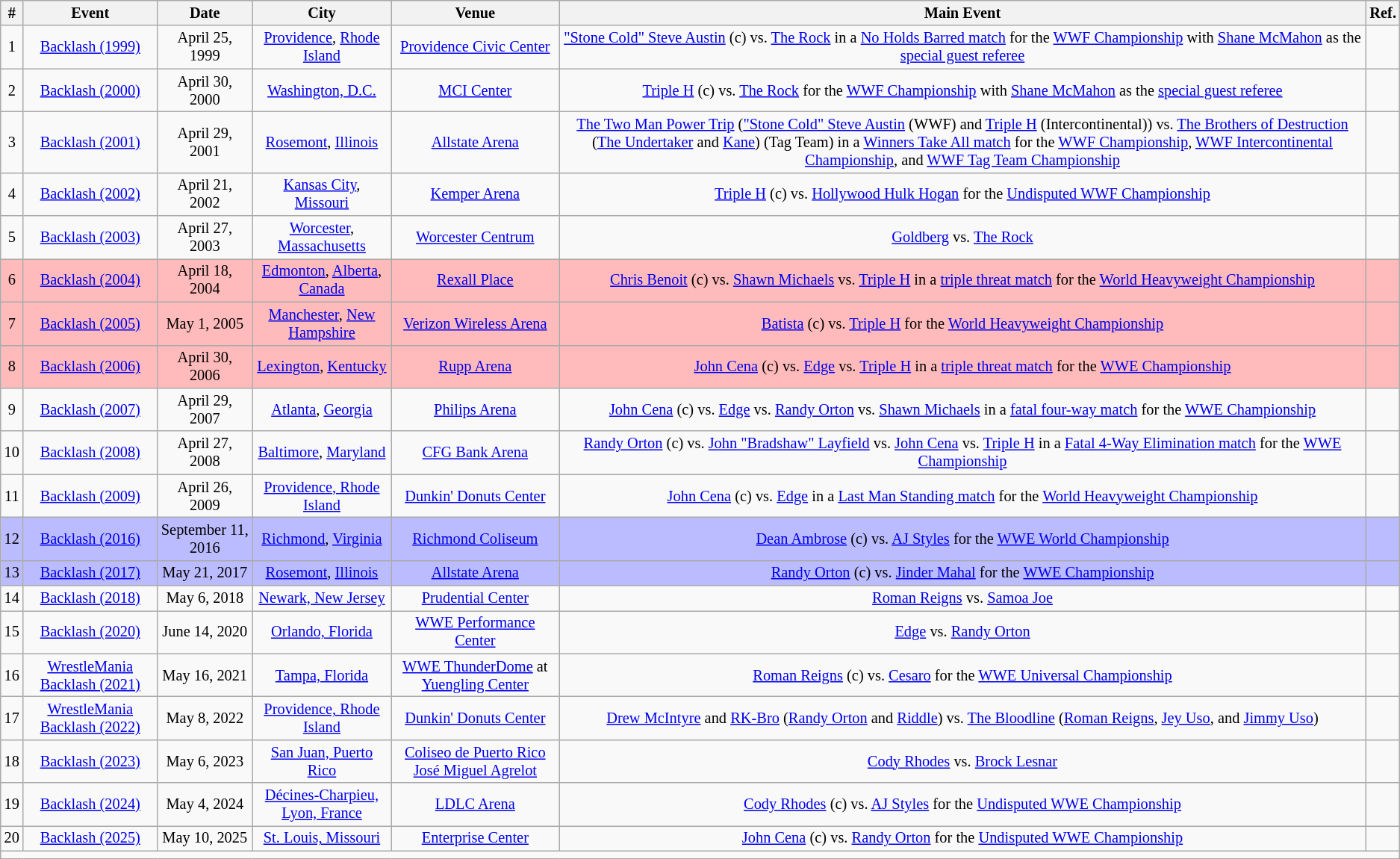<table class="sortable wikitable succession-box" style="font-size:85%; text-align:center;">
<tr>
<th>#</th>
<th>Event</th>
<th>Date</th>
<th>City</th>
<th>Venue</th>
<th>Main Event</th>
<th>Ref.</th>
</tr>
<tr>
<td>1</td>
<td><a href='#'>Backlash (1999)</a></td>
<td>April 25, 1999</td>
<td><a href='#'>Providence</a>, <a href='#'>Rhode Island</a></td>
<td><a href='#'>Providence Civic Center</a></td>
<td><a href='#'>"Stone Cold" Steve Austin</a> (c) vs. <a href='#'>The Rock</a> in a <a href='#'>No Holds Barred match</a> for the <a href='#'>WWF Championship</a> with <a href='#'>Shane McMahon</a> as the <a href='#'>special guest referee</a></td>
<td></td>
</tr>
<tr>
<td>2</td>
<td><a href='#'>Backlash (2000)</a></td>
<td>April 30, 2000</td>
<td><a href='#'>Washington, D.C.</a></td>
<td><a href='#'>MCI Center</a></td>
<td><a href='#'>Triple H</a> (c) vs. <a href='#'>The Rock</a> for the <a href='#'>WWF Championship</a> with <a href='#'>Shane McMahon</a> as the <a href='#'>special guest referee</a></td>
<td></td>
</tr>
<tr>
<td>3</td>
<td><a href='#'>Backlash (2001)</a></td>
<td>April 29, 2001</td>
<td><a href='#'>Rosemont</a>, <a href='#'>Illinois</a></td>
<td><a href='#'>Allstate Arena</a></td>
<td><a href='#'>The Two Man Power Trip</a> (<a href='#'>"Stone Cold" Steve Austin</a> (WWF) and <a href='#'>Triple H</a> (Intercontinental)) vs. <a href='#'>The Brothers of Destruction</a> (<a href='#'>The Undertaker</a> and <a href='#'>Kane</a>) (Tag Team) in a <a href='#'>Winners Take All match</a> for the <a href='#'>WWF Championship</a>, <a href='#'>WWF Intercontinental Championship</a>, and <a href='#'>WWF Tag Team Championship</a></td>
<td></td>
</tr>
<tr>
<td>4</td>
<td><a href='#'>Backlash (2002)</a></td>
<td>April 21, 2002</td>
<td><a href='#'>Kansas City</a>, <a href='#'>Missouri</a></td>
<td><a href='#'>Kemper Arena</a></td>
<td><a href='#'>Triple H</a> (c) vs. <a href='#'>Hollywood Hulk Hogan</a> for the <a href='#'>Undisputed WWF Championship</a></td>
<td></td>
</tr>
<tr>
<td>5</td>
<td><a href='#'>Backlash (2003)</a></td>
<td>April 27, 2003</td>
<td><a href='#'>Worcester</a>, <a href='#'>Massachusetts</a></td>
<td><a href='#'>Worcester Centrum</a></td>
<td><a href='#'>Goldberg</a> vs. <a href='#'>The Rock</a></td>
<td></td>
</tr>
<tr style="background: #FBB;">
<td>6</td>
<td><a href='#'>Backlash (2004)</a></td>
<td>April 18, 2004</td>
<td><a href='#'>Edmonton</a>, <a href='#'>Alberta</a>, <a href='#'>Canada</a></td>
<td><a href='#'>Rexall Place</a></td>
<td><a href='#'>Chris Benoit</a> (c) vs. <a href='#'>Shawn Michaels</a> vs. <a href='#'>Triple H</a> in a <a href='#'>triple threat match</a> for the <a href='#'>World Heavyweight Championship</a></td>
<td></td>
</tr>
<tr style="background: #FBB;">
<td>7</td>
<td><a href='#'>Backlash (2005)</a></td>
<td>May 1, 2005</td>
<td><a href='#'>Manchester</a>, <a href='#'>New Hampshire</a></td>
<td><a href='#'>Verizon Wireless Arena</a></td>
<td><a href='#'>Batista</a> (c) vs. <a href='#'>Triple H</a> for the <a href='#'>World Heavyweight Championship</a></td>
<td></td>
</tr>
<tr style="background: #FBB;">
<td>8</td>
<td><a href='#'>Backlash (2006)</a></td>
<td>April 30, 2006</td>
<td><a href='#'>Lexington</a>, <a href='#'>Kentucky</a></td>
<td><a href='#'>Rupp Arena</a></td>
<td><a href='#'>John Cena</a> (c) vs. <a href='#'>Edge</a> vs. <a href='#'>Triple H</a> in a <a href='#'>triple threat match</a> for the <a href='#'>WWE Championship</a></td>
<td></td>
</tr>
<tr>
<td>9</td>
<td><a href='#'>Backlash (2007)</a></td>
<td>April 29, 2007</td>
<td><a href='#'>Atlanta</a>, <a href='#'>Georgia</a></td>
<td><a href='#'>Philips Arena</a></td>
<td><a href='#'>John Cena</a> (c) vs. <a href='#'>Edge</a> vs. <a href='#'>Randy Orton</a> vs. <a href='#'>Shawn Michaels</a> in a <a href='#'>fatal four-way match</a> for the <a href='#'>WWE Championship</a></td>
<td></td>
</tr>
<tr>
<td>10</td>
<td><a href='#'>Backlash (2008)</a></td>
<td>April 27, 2008</td>
<td><a href='#'>Baltimore</a>, <a href='#'>Maryland</a></td>
<td><a href='#'>CFG Bank Arena</a></td>
<td><a href='#'>Randy Orton</a> (c) vs. <a href='#'>John "Bradshaw" Layfield</a> vs. <a href='#'>John Cena</a> vs. <a href='#'>Triple H</a> in a <a href='#'>Fatal 4-Way Elimination match</a> for the <a href='#'>WWE Championship</a></td>
<td></td>
</tr>
<tr>
<td>11</td>
<td><a href='#'>Backlash (2009)</a></td>
<td>April 26, 2009</td>
<td><a href='#'>Providence, Rhode Island</a></td>
<td><a href='#'>Dunkin' Donuts Center</a></td>
<td><a href='#'>John Cena</a> (c) vs. <a href='#'>Edge</a> in a <a href='#'>Last Man Standing match</a> for the <a href='#'>World Heavyweight Championship</a></td>
<td></td>
</tr>
<tr style="background: #BBF;">
<td>12</td>
<td><a href='#'>Backlash (2016)</a></td>
<td>September 11, 2016</td>
<td><a href='#'>Richmond</a>, <a href='#'>Virginia</a></td>
<td><a href='#'>Richmond Coliseum</a></td>
<td><a href='#'>Dean Ambrose</a> (c) vs. <a href='#'>AJ Styles</a> for the <a href='#'>WWE World Championship</a></td>
<td></td>
</tr>
<tr style="background: #BBF;">
<td>13</td>
<td><a href='#'>Backlash (2017)</a></td>
<td>May 21, 2017</td>
<td><a href='#'>Rosemont</a>, <a href='#'>Illinois</a></td>
<td><a href='#'>Allstate Arena</a></td>
<td><a href='#'>Randy Orton</a> (c) vs. <a href='#'>Jinder Mahal</a> for the <a href='#'>WWE Championship</a></td>
<td></td>
</tr>
<tr>
<td>14</td>
<td><a href='#'>Backlash (2018)</a></td>
<td>May 6, 2018</td>
<td><a href='#'>Newark, New Jersey</a></td>
<td><a href='#'>Prudential Center</a></td>
<td><a href='#'>Roman Reigns</a> vs. <a href='#'>Samoa Joe</a></td>
<td></td>
</tr>
<tr>
<td>15</td>
<td><a href='#'>Backlash (2020)</a></td>
<td>June 14, 2020</td>
<td><a href='#'>Orlando, Florida</a></td>
<td><a href='#'>WWE Performance Center</a></td>
<td><a href='#'>Edge</a> vs. <a href='#'>Randy Orton</a></td>
<td></td>
</tr>
<tr>
<td>16</td>
<td><a href='#'>WrestleMania Backlash (2021)</a></td>
<td>May 16, 2021</td>
<td><a href='#'>Tampa, Florida</a></td>
<td><a href='#'>WWE ThunderDome</a> at <a href='#'>Yuengling Center</a></td>
<td><a href='#'>Roman Reigns</a> (c) vs. <a href='#'>Cesaro</a> for the <a href='#'>WWE Universal Championship</a></td>
<td></td>
</tr>
<tr>
<td>17</td>
<td><a href='#'>WrestleMania Backlash (2022)</a></td>
<td>May 8, 2022</td>
<td><a href='#'>Providence, Rhode Island</a></td>
<td><a href='#'>Dunkin' Donuts Center</a></td>
<td><a href='#'>Drew McIntyre</a> and <a href='#'>RK-Bro</a> (<a href='#'>Randy Orton</a> and <a href='#'>Riddle</a>) vs. <a href='#'>The Bloodline</a> (<a href='#'>Roman Reigns</a>, <a href='#'>Jey Uso</a>, and <a href='#'>Jimmy Uso</a>)</td>
<td></td>
</tr>
<tr>
<td>18</td>
<td><a href='#'>Backlash (2023)</a></td>
<td>May 6, 2023</td>
<td><a href='#'>San Juan, Puerto Rico</a></td>
<td><a href='#'>Coliseo de Puerto Rico José Miguel Agrelot</a></td>
<td><a href='#'>Cody Rhodes</a> vs. <a href='#'>Brock Lesnar</a></td>
<td></td>
</tr>
<tr>
<td>19</td>
<td><a href='#'>Backlash (2024)</a></td>
<td>May 4, 2024</td>
<td><a href='#'>Décines-Charpieu, Lyon, France</a></td>
<td><a href='#'>LDLC Arena</a></td>
<td><a href='#'>Cody Rhodes</a> (c) vs. <a href='#'>AJ Styles</a> for the <a href='#'>Undisputed WWE Championship</a></td>
<td></td>
</tr>
<tr>
<td>20</td>
<td><a href='#'>Backlash (2025)</a></td>
<td>May 10, 2025</td>
<td><a href='#'>St. Louis, Missouri</a></td>
<td><a href='#'>Enterprise Center</a></td>
<td><a href='#'>John Cena</a> (c) vs. <a href='#'>Randy Orton</a> for the <a href='#'>Undisputed WWE Championship</a></td>
<td></td>
</tr>
<tr>
<td colspan="7"></td>
</tr>
</table>
